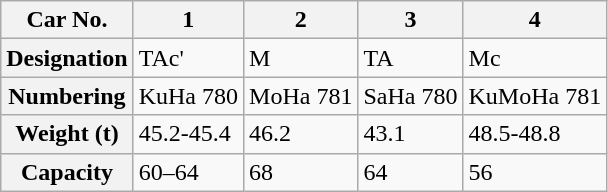<table class="wikitable">
<tr>
<th>Car No.</th>
<th>1</th>
<th>2</th>
<th>3</th>
<th>4</th>
</tr>
<tr>
<th>Designation</th>
<td>TAc'</td>
<td>M</td>
<td>TA</td>
<td>Mc</td>
</tr>
<tr>
<th>Numbering</th>
<td>KuHa 780</td>
<td>MoHa 781</td>
<td>SaHa 780</td>
<td>KuMoHa 781</td>
</tr>
<tr>
<th>Weight (t)</th>
<td>45.2-45.4</td>
<td>46.2</td>
<td>43.1</td>
<td>48.5-48.8</td>
</tr>
<tr>
<th>Capacity</th>
<td>60–64</td>
<td>68</td>
<td>64</td>
<td>56</td>
</tr>
</table>
